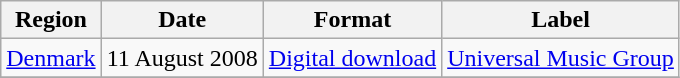<table class=wikitable>
<tr>
<th>Region</th>
<th>Date</th>
<th>Format</th>
<th>Label</th>
</tr>
<tr>
<td><a href='#'>Denmark</a></td>
<td>11 August 2008</td>
<td><a href='#'>Digital download</a></td>
<td><a href='#'>Universal Music Group</a></td>
</tr>
<tr>
</tr>
</table>
